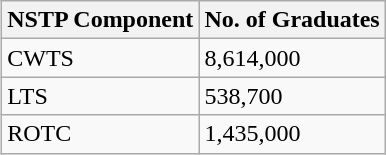<table class="wikitable sortable" style="float: right">
<tr>
<th>NSTP Component</th>
<th>No. of Graduates</th>
</tr>
<tr>
<td>CWTS</td>
<td>8,614,000</td>
</tr>
<tr>
<td>LTS</td>
<td>538,700</td>
</tr>
<tr>
<td>ROTC</td>
<td>1,435,000</td>
</tr>
</table>
